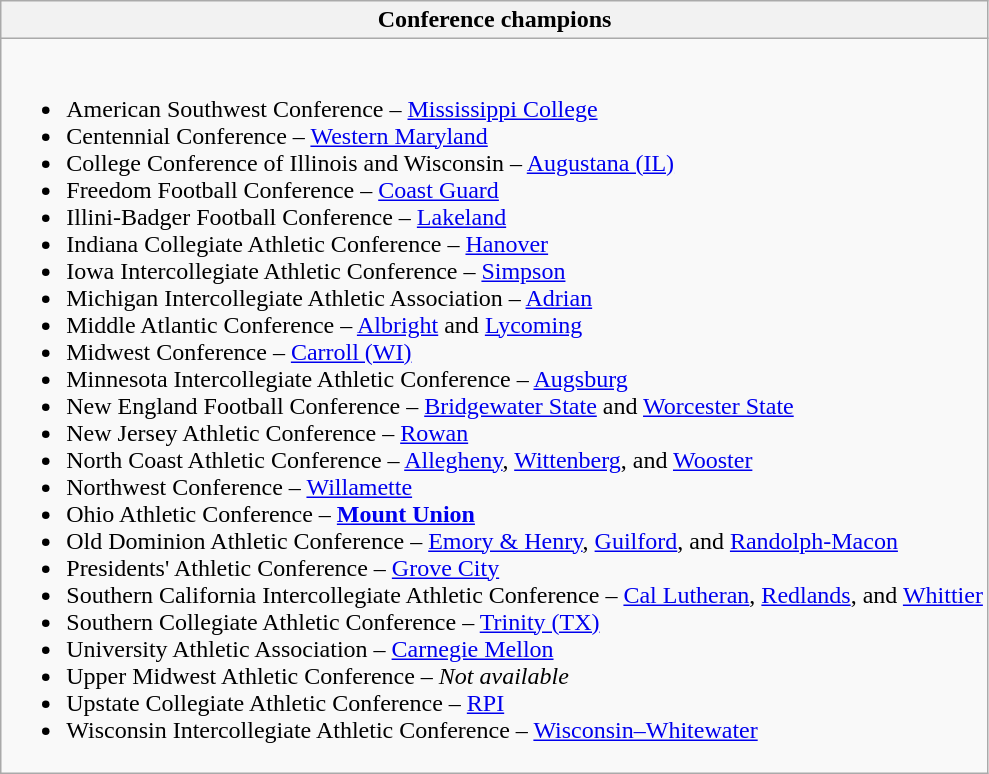<table class="wikitable">
<tr>
<th>Conference champions</th>
</tr>
<tr>
<td><br><ul><li>American Southwest Conference – <a href='#'>Mississippi College</a></li><li>Centennial Conference – <a href='#'>Western Maryland</a></li><li>College Conference of Illinois and Wisconsin – <a href='#'>Augustana (IL)</a></li><li>Freedom Football Conference – <a href='#'>Coast Guard</a></li><li>Illini-Badger Football Conference – <a href='#'>Lakeland</a></li><li>Indiana Collegiate Athletic Conference – <a href='#'>Hanover</a></li><li>Iowa Intercollegiate Athletic Conference – <a href='#'>Simpson</a></li><li>Michigan Intercollegiate Athletic Association – <a href='#'>Adrian</a></li><li>Middle Atlantic Conference – <a href='#'>Albright</a> and <a href='#'>Lycoming</a></li><li>Midwest Conference – <a href='#'>Carroll (WI)</a></li><li>Minnesota Intercollegiate Athletic Conference – <a href='#'>Augsburg</a></li><li>New England Football Conference – <a href='#'>Bridgewater State</a> and <a href='#'>Worcester State</a></li><li>New Jersey Athletic Conference – <a href='#'>Rowan</a></li><li>North Coast Athletic Conference – <a href='#'>Allegheny</a>, <a href='#'>Wittenberg</a>, and <a href='#'>Wooster</a></li><li>Northwest Conference – <a href='#'>Willamette</a></li><li>Ohio Athletic Conference – <strong><a href='#'>Mount Union</a></strong></li><li>Old Dominion Athletic Conference – <a href='#'>Emory & Henry</a>, <a href='#'>Guilford</a>, and <a href='#'>Randolph-Macon</a></li><li>Presidents' Athletic Conference – <a href='#'>Grove City</a></li><li>Southern California Intercollegiate Athletic Conference – <a href='#'>Cal Lutheran</a>, <a href='#'>Redlands</a>, and <a href='#'>Whittier</a></li><li>Southern Collegiate Athletic Conference – <a href='#'>Trinity (TX)</a></li><li>University Athletic Association – <a href='#'>Carnegie Mellon</a></li><li>Upper Midwest Athletic Conference – <em>Not available</em></li><li>Upstate Collegiate Athletic Conference – <a href='#'>RPI</a></li><li>Wisconsin Intercollegiate Athletic Conference – <a href='#'>Wisconsin–Whitewater</a></li></ul></td>
</tr>
</table>
